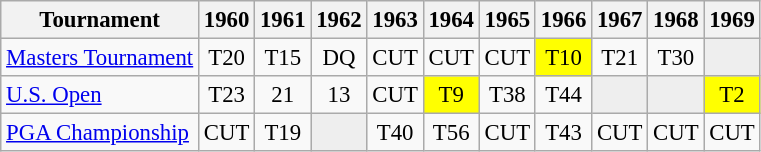<table class="wikitable" style="font-size:95%;text-align:center;">
<tr>
<th>Tournament</th>
<th>1960</th>
<th>1961</th>
<th>1962</th>
<th>1963</th>
<th>1964</th>
<th>1965</th>
<th>1966</th>
<th>1967</th>
<th>1968</th>
<th>1969</th>
</tr>
<tr>
<td align=left><a href='#'>Masters Tournament</a></td>
<td>T20</td>
<td>T15</td>
<td>DQ</td>
<td>CUT</td>
<td>CUT</td>
<td>CUT</td>
<td style="background:yellow;">T10</td>
<td>T21</td>
<td>T30</td>
<td style="background:#eeeeee;"></td>
</tr>
<tr>
<td align=left><a href='#'>U.S. Open</a></td>
<td>T23</td>
<td>21</td>
<td>13</td>
<td>CUT</td>
<td style="background:yellow;">T9</td>
<td>T38</td>
<td>T44</td>
<td style="background:#eeeeee;"></td>
<td style="background:#eeeeee;"></td>
<td style="background:yellow;">T2</td>
</tr>
<tr>
<td align=left><a href='#'>PGA Championship</a></td>
<td>CUT</td>
<td>T19</td>
<td style="background:#eeeeee;"></td>
<td>T40</td>
<td>T56</td>
<td>CUT</td>
<td>T43</td>
<td>CUT</td>
<td>CUT</td>
<td>CUT</td>
</tr>
</table>
